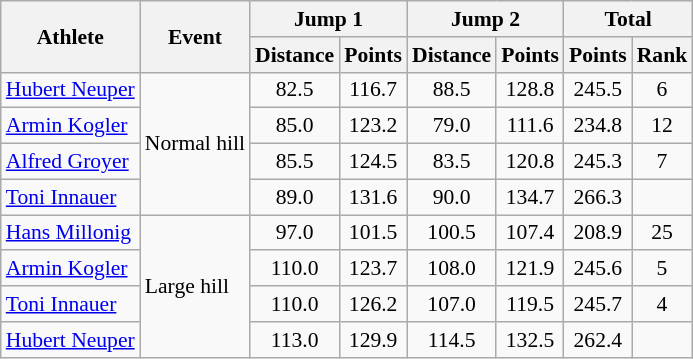<table class="wikitable" style="font-size:90%">
<tr>
<th rowspan="2">Athlete</th>
<th rowspan="2">Event</th>
<th colspan="2">Jump 1</th>
<th colspan="2">Jump 2</th>
<th colspan="2">Total</th>
</tr>
<tr>
<th>Distance</th>
<th>Points</th>
<th>Distance</th>
<th>Points</th>
<th>Points</th>
<th>Rank</th>
</tr>
<tr>
<td><a href='#'>Hubert Neuper</a></td>
<td rowspan="4">Normal hill</td>
<td align="center">82.5</td>
<td align="center">116.7</td>
<td align="center">88.5</td>
<td align="center">128.8</td>
<td align="center">245.5</td>
<td align="center">6</td>
</tr>
<tr>
<td><a href='#'>Armin Kogler</a></td>
<td align="center">85.0</td>
<td align="center">123.2</td>
<td align="center">79.0</td>
<td align="center">111.6</td>
<td align="center">234.8</td>
<td align="center">12</td>
</tr>
<tr>
<td><a href='#'>Alfred Groyer</a></td>
<td align="center">85.5</td>
<td align="center">124.5</td>
<td align="center">83.5</td>
<td align="center">120.8</td>
<td align="center">245.3</td>
<td align="center">7</td>
</tr>
<tr>
<td><a href='#'>Toni Innauer</a></td>
<td align="center">89.0</td>
<td align="center">131.6</td>
<td align="center">90.0</td>
<td align="center">134.7</td>
<td align="center">266.3</td>
<td align="center"></td>
</tr>
<tr>
<td><a href='#'>Hans Millonig</a></td>
<td rowspan="4">Large hill</td>
<td align="center">97.0</td>
<td align="center">101.5</td>
<td align="center">100.5</td>
<td align="center">107.4</td>
<td align="center">208.9</td>
<td align="center">25</td>
</tr>
<tr>
<td><a href='#'>Armin Kogler</a></td>
<td align="center">110.0</td>
<td align="center">123.7</td>
<td align="center">108.0</td>
<td align="center">121.9</td>
<td align="center">245.6</td>
<td align="center">5</td>
</tr>
<tr>
<td><a href='#'>Toni Innauer</a></td>
<td align="center">110.0</td>
<td align="center">126.2</td>
<td align="center">107.0</td>
<td align="center">119.5</td>
<td align="center">245.7</td>
<td align="center">4</td>
</tr>
<tr>
<td><a href='#'>Hubert Neuper</a></td>
<td align="center">113.0</td>
<td align="center">129.9</td>
<td align="center">114.5</td>
<td align="center">132.5</td>
<td align="center">262.4</td>
<td align="center"></td>
</tr>
</table>
